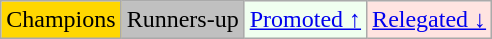<table class="wikitable">
<tr>
<td bgcolor=gold>Champions</td>
<td bgcolor=silver>Runners-up</td>
<td bgcolor=honeydew><a href='#'>Promoted ↑</a></td>
<td bgcolor=mistyrose><a href='#'>Relegated ↓</a></td>
</tr>
</table>
